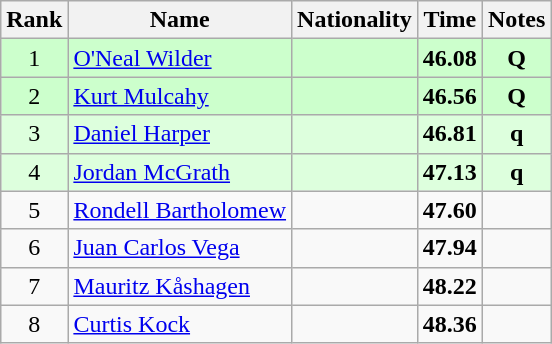<table class="wikitable sortable" style="text-align:center">
<tr>
<th>Rank</th>
<th>Name</th>
<th>Nationality</th>
<th>Time</th>
<th>Notes</th>
</tr>
<tr bgcolor=ccffcc>
<td>1</td>
<td align=left><a href='#'>O'Neal Wilder</a></td>
<td align=left></td>
<td><strong>46.08</strong></td>
<td><strong>Q</strong></td>
</tr>
<tr bgcolor=ccffcc>
<td>2</td>
<td align=left><a href='#'>Kurt Mulcahy</a></td>
<td align=left></td>
<td><strong>46.56</strong></td>
<td><strong>Q</strong></td>
</tr>
<tr bgcolor=ddffdd>
<td>3</td>
<td align=left><a href='#'>Daniel Harper</a></td>
<td align=left></td>
<td><strong>46.81</strong></td>
<td><strong>q</strong></td>
</tr>
<tr bgcolor=ddffdd>
<td>4</td>
<td align=left><a href='#'>Jordan McGrath</a></td>
<td align=left></td>
<td><strong>47.13</strong></td>
<td><strong>q</strong></td>
</tr>
<tr>
<td>5</td>
<td align=left><a href='#'>Rondell Bartholomew</a></td>
<td align=left></td>
<td><strong>47.60</strong></td>
<td></td>
</tr>
<tr>
<td>6</td>
<td align=left><a href='#'>Juan Carlos Vega</a></td>
<td align=left></td>
<td><strong>47.94</strong></td>
<td></td>
</tr>
<tr>
<td>7</td>
<td align=left><a href='#'>Mauritz Kåshagen</a></td>
<td align=left></td>
<td><strong>48.22</strong></td>
<td></td>
</tr>
<tr>
<td>8</td>
<td align=left><a href='#'>Curtis Kock</a></td>
<td align=left></td>
<td><strong>48.36</strong></td>
<td></td>
</tr>
</table>
